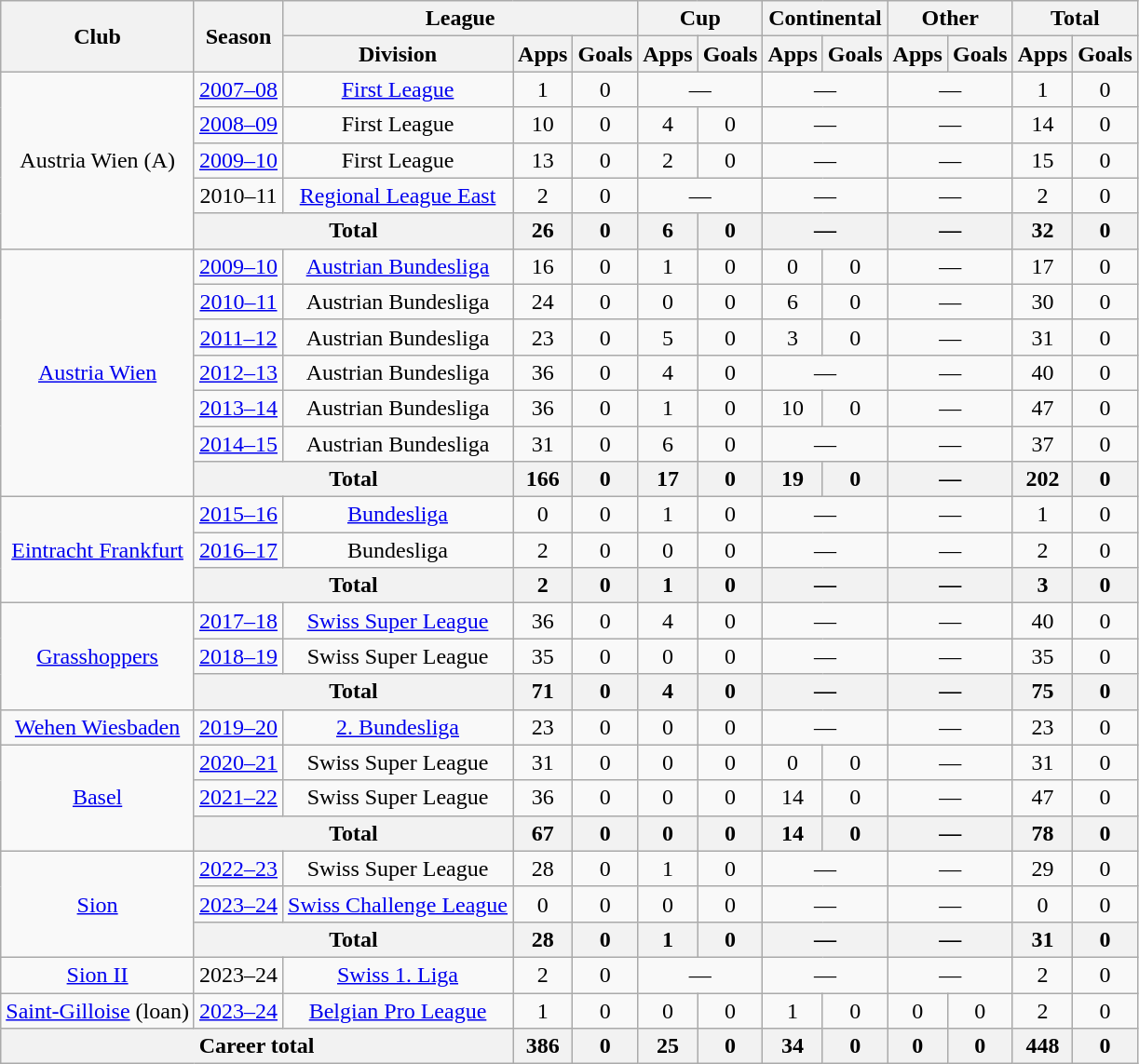<table class="wikitable" style="text-align:center">
<tr>
<th rowspan="2">Club</th>
<th rowspan="2">Season</th>
<th colspan="3">League</th>
<th colspan="2">Cup</th>
<th colspan="2">Continental</th>
<th colspan="2">Other</th>
<th colspan="2">Total</th>
</tr>
<tr>
<th>Division</th>
<th>Apps</th>
<th>Goals</th>
<th>Apps</th>
<th>Goals</th>
<th>Apps</th>
<th>Goals</th>
<th>Apps</th>
<th>Goals</th>
<th>Apps</th>
<th>Goals</th>
</tr>
<tr>
<td rowspan="5">Austria Wien (A)</td>
<td><a href='#'>2007–08</a></td>
<td><a href='#'>First League</a></td>
<td>1</td>
<td>0</td>
<td colspan="2">—</td>
<td colspan="2">—</td>
<td colspan="2">—</td>
<td>1</td>
<td>0</td>
</tr>
<tr>
<td><a href='#'>2008–09</a></td>
<td>First League</td>
<td>10</td>
<td>0</td>
<td>4</td>
<td>0</td>
<td colspan="2">—</td>
<td colspan="2">—</td>
<td>14</td>
<td>0</td>
</tr>
<tr>
<td><a href='#'>2009–10</a></td>
<td>First League</td>
<td>13</td>
<td>0</td>
<td>2</td>
<td>0</td>
<td colspan="2">—</td>
<td colspan="2">—</td>
<td>15</td>
<td>0</td>
</tr>
<tr>
<td>2010–11</td>
<td><a href='#'>Regional League East</a></td>
<td>2</td>
<td>0</td>
<td colspan="2">—</td>
<td colspan="2">—</td>
<td colspan="2">—</td>
<td>2</td>
<td>0</td>
</tr>
<tr>
<th colspan="2">Total</th>
<th>26</th>
<th>0</th>
<th>6</th>
<th>0</th>
<th colspan="2">—</th>
<th colspan="2">—</th>
<th>32</th>
<th>0</th>
</tr>
<tr>
<td rowspan="7"><a href='#'>Austria Wien</a></td>
<td><a href='#'>2009–10</a></td>
<td><a href='#'>Austrian Bundesliga</a></td>
<td>16</td>
<td>0</td>
<td>1</td>
<td>0</td>
<td>0</td>
<td>0</td>
<td colspan="2">—</td>
<td>17</td>
<td>0</td>
</tr>
<tr>
<td><a href='#'>2010–11</a></td>
<td>Austrian Bundesliga</td>
<td>24</td>
<td>0</td>
<td>0</td>
<td>0</td>
<td>6</td>
<td>0</td>
<td colspan="2">—</td>
<td>30</td>
<td>0</td>
</tr>
<tr>
<td><a href='#'>2011–12</a></td>
<td>Austrian Bundesliga</td>
<td>23</td>
<td>0</td>
<td>5</td>
<td>0</td>
<td>3</td>
<td>0</td>
<td colspan="2">—</td>
<td>31</td>
<td>0</td>
</tr>
<tr>
<td><a href='#'>2012–13</a></td>
<td>Austrian Bundesliga</td>
<td>36</td>
<td>0</td>
<td>4</td>
<td>0</td>
<td colspan="2">—</td>
<td colspan="2">—</td>
<td>40</td>
<td>0</td>
</tr>
<tr>
<td><a href='#'>2013–14</a></td>
<td>Austrian Bundesliga</td>
<td>36</td>
<td>0</td>
<td>1</td>
<td>0</td>
<td>10</td>
<td>0</td>
<td colspan="2">—</td>
<td>47</td>
<td>0</td>
</tr>
<tr>
<td><a href='#'>2014–15</a></td>
<td>Austrian Bundesliga</td>
<td>31</td>
<td>0</td>
<td>6</td>
<td>0</td>
<td colspan="2">—</td>
<td colspan="2">—</td>
<td>37</td>
<td>0</td>
</tr>
<tr>
<th colspan="2">Total</th>
<th>166</th>
<th>0</th>
<th>17</th>
<th>0</th>
<th>19</th>
<th>0</th>
<th colspan="2">—</th>
<th>202</th>
<th>0</th>
</tr>
<tr>
<td rowspan="3"><a href='#'>Eintracht Frankfurt</a></td>
<td><a href='#'>2015–16</a></td>
<td><a href='#'>Bundesliga</a></td>
<td>0</td>
<td>0</td>
<td>1</td>
<td>0</td>
<td colspan="2">—</td>
<td colspan="2">—</td>
<td>1</td>
<td>0</td>
</tr>
<tr>
<td><a href='#'>2016–17</a></td>
<td>Bundesliga</td>
<td>2</td>
<td>0</td>
<td>0</td>
<td>0</td>
<td colspan="2">—</td>
<td colspan="2">—</td>
<td>2</td>
<td>0</td>
</tr>
<tr>
<th colspan="2">Total</th>
<th>2</th>
<th>0</th>
<th>1</th>
<th>0</th>
<th colspan="2">—</th>
<th colspan="2">—</th>
<th>3</th>
<th>0</th>
</tr>
<tr>
<td rowspan="3"><a href='#'>Grasshoppers</a></td>
<td><a href='#'>2017–18</a></td>
<td><a href='#'>Swiss Super League</a></td>
<td>36</td>
<td>0</td>
<td>4</td>
<td>0</td>
<td colspan="2">—</td>
<td colspan="2">—</td>
<td>40</td>
<td>0</td>
</tr>
<tr>
<td><a href='#'>2018–19</a></td>
<td>Swiss Super League</td>
<td>35</td>
<td>0</td>
<td>0</td>
<td>0</td>
<td colspan="2">—</td>
<td colspan="2">—</td>
<td>35</td>
<td>0</td>
</tr>
<tr>
<th colspan="2">Total</th>
<th>71</th>
<th>0</th>
<th>4</th>
<th>0</th>
<th colspan="2">—</th>
<th colspan="2">—</th>
<th>75</th>
<th>0</th>
</tr>
<tr>
<td><a href='#'>Wehen Wiesbaden</a></td>
<td><a href='#'>2019–20</a></td>
<td><a href='#'>2. Bundesliga</a></td>
<td>23</td>
<td>0</td>
<td>0</td>
<td>0</td>
<td colspan="2">—</td>
<td colspan="2">—</td>
<td>23</td>
<td>0</td>
</tr>
<tr>
<td rowspan="3"><a href='#'>Basel</a></td>
<td><a href='#'>2020–21</a></td>
<td>Swiss Super League</td>
<td>31</td>
<td>0</td>
<td>0</td>
<td>0</td>
<td>0</td>
<td>0</td>
<td colspan="2">—</td>
<td>31</td>
<td>0</td>
</tr>
<tr>
<td><a href='#'>2021–22</a></td>
<td>Swiss Super League</td>
<td>36</td>
<td>0</td>
<td>0</td>
<td>0</td>
<td>14</td>
<td>0</td>
<td colspan="2">—</td>
<td>47</td>
<td>0</td>
</tr>
<tr>
<th colspan="2">Total</th>
<th>67</th>
<th>0</th>
<th>0</th>
<th>0</th>
<th>14</th>
<th>0</th>
<th colspan="2">—</th>
<th>78</th>
<th>0</th>
</tr>
<tr>
<td rowspan="3"><a href='#'>Sion</a></td>
<td><a href='#'>2022–23</a></td>
<td>Swiss Super League</td>
<td>28</td>
<td>0</td>
<td>1</td>
<td>0</td>
<td colspan="2">—</td>
<td colspan="2">—</td>
<td>29</td>
<td>0</td>
</tr>
<tr>
<td><a href='#'>2023–24</a></td>
<td><a href='#'>Swiss Challenge League</a></td>
<td>0</td>
<td>0</td>
<td>0</td>
<td>0</td>
<td colspan="2">—</td>
<td colspan="2">—</td>
<td>0</td>
<td>0</td>
</tr>
<tr>
<th colspan="2">Total</th>
<th>28</th>
<th>0</th>
<th>1</th>
<th>0</th>
<th colspan="2">—</th>
<th colspan="2">—</th>
<th>31</th>
<th>0</th>
</tr>
<tr>
<td><a href='#'>Sion II</a></td>
<td>2023–24</td>
<td><a href='#'>Swiss 1. Liga</a></td>
<td>2</td>
<td>0</td>
<td colspan="2">—</td>
<td colspan="2">—</td>
<td colspan="2">—</td>
<td>2</td>
<td>0</td>
</tr>
<tr>
<td><a href='#'>Saint-Gilloise</a> (loan)</td>
<td><a href='#'>2023–24</a></td>
<td><a href='#'>Belgian Pro League</a></td>
<td>1</td>
<td>0</td>
<td>0</td>
<td>0</td>
<td>1</td>
<td>0</td>
<td>0</td>
<td>0</td>
<td>2</td>
<td>0</td>
</tr>
<tr>
<th colspan="3">Career total</th>
<th>386</th>
<th>0</th>
<th>25</th>
<th>0</th>
<th>34</th>
<th>0</th>
<th>0</th>
<th>0</th>
<th>448</th>
<th>0</th>
</tr>
</table>
